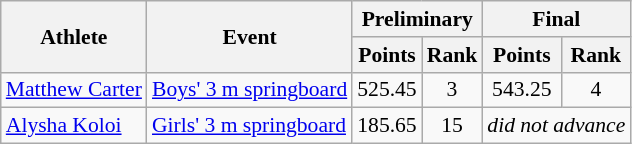<table class="wikitable" style="font-size:90%;">
<tr>
<th rowspan=2>Athlete</th>
<th rowspan=2>Event</th>
<th colspan=2>Preliminary</th>
<th colspan=2>Final</th>
</tr>
<tr>
<th>Points</th>
<th>Rank</th>
<th>Points</th>
<th>Rank</th>
</tr>
<tr align=center>
<td align=left><a href='#'>Matthew Carter</a></td>
<td align=left><a href='#'>Boys' 3 m springboard</a></td>
<td>525.45</td>
<td>3</td>
<td>543.25</td>
<td>4</td>
</tr>
<tr align=center>
<td align=left><a href='#'>Alysha Koloi</a></td>
<td align=left><a href='#'>Girls' 3 m springboard</a></td>
<td>185.65</td>
<td>15</td>
<td colspan=2><em>did not advance</em></td>
</tr>
</table>
